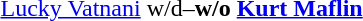<table>
<tr>
<td> <a href='#'>Lucky Vatnani</a></td>
<td align="center">w/d–<strong>w/o</strong></td>
<td> <strong><a href='#'>Kurt Maflin</a></strong></td>
</tr>
</table>
